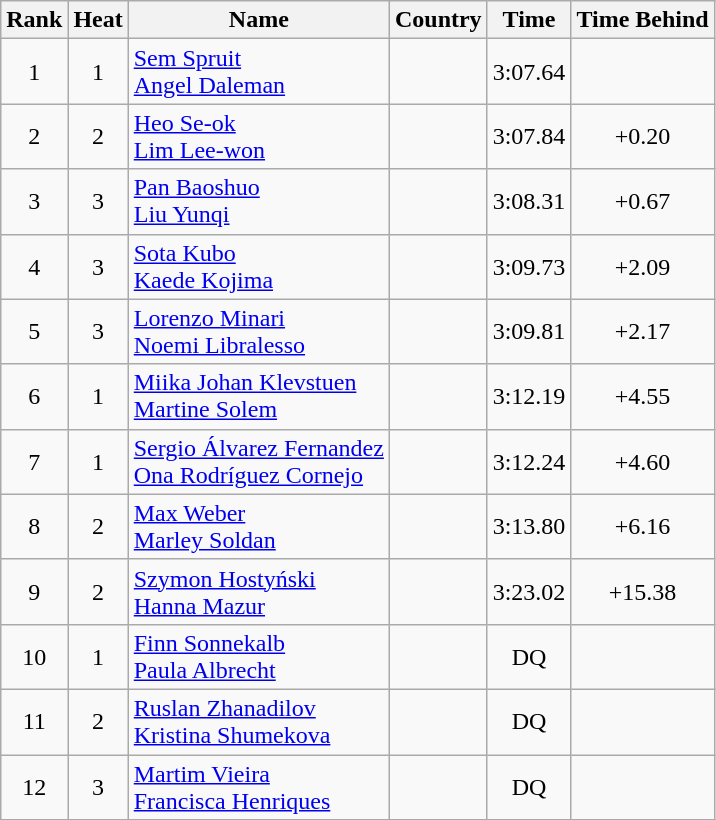<table class="wikitable sortable" style="text-align:center">
<tr>
<th>Rank</th>
<th>Heat</th>
<th>Name</th>
<th>Country</th>
<th>Time</th>
<th>Time Behind</th>
</tr>
<tr>
<td>1</td>
<td>1</td>
<td align=left><a href='#'>Sem Spruit</a><br><a href='#'>Angel Daleman</a></td>
<td align=left></td>
<td>3:07.64</td>
<td></td>
</tr>
<tr>
<td>2</td>
<td>2</td>
<td align=left><a href='#'>Heo Se-ok</a><br><a href='#'>Lim Lee-won</a></td>
<td align=left></td>
<td>3:07.84</td>
<td>+0.20</td>
</tr>
<tr>
<td>3</td>
<td>3</td>
<td align=left><a href='#'>Pan Baoshuo</a><br><a href='#'>Liu Yunqi</a></td>
<td align=left></td>
<td>3:08.31</td>
<td>+0.67</td>
</tr>
<tr>
<td>4</td>
<td>3</td>
<td align=left><a href='#'>Sota Kubo</a><br><a href='#'>Kaede Kojima</a></td>
<td align=left></td>
<td>3:09.73</td>
<td>+2.09</td>
</tr>
<tr>
<td>5</td>
<td>3</td>
<td align=left><a href='#'>Lorenzo Minari</a><br><a href='#'>Noemi Libralesso</a></td>
<td align=left></td>
<td>3:09.81</td>
<td>+2.17</td>
</tr>
<tr>
<td>6</td>
<td>1</td>
<td align=left><a href='#'>Miika Johan Klevstuen</a><br><a href='#'>Martine Solem</a></td>
<td align=left></td>
<td>3:12.19</td>
<td>+4.55</td>
</tr>
<tr>
<td>7</td>
<td>1</td>
<td align=left><a href='#'>Sergio Álvarez Fernandez</a><br><a href='#'>Ona Rodríguez Cornejo</a></td>
<td align=left></td>
<td>3:12.24</td>
<td>+4.60</td>
</tr>
<tr>
<td>8</td>
<td>2</td>
<td align=left><a href='#'>Max Weber</a><br><a href='#'>Marley Soldan</a></td>
<td align=left></td>
<td>3:13.80</td>
<td>+6.16</td>
</tr>
<tr>
<td>9</td>
<td>2</td>
<td align=left><a href='#'>Szymon Hostyński</a><br><a href='#'>Hanna Mazur</a></td>
<td align=left></td>
<td>3:23.02</td>
<td>+15.38</td>
</tr>
<tr>
<td>10</td>
<td>1</td>
<td align=left><a href='#'>Finn Sonnekalb</a><br><a href='#'>Paula Albrecht</a></td>
<td align=left></td>
<td>DQ</td>
<td></td>
</tr>
<tr>
<td>11</td>
<td>2</td>
<td align=left><a href='#'>Ruslan Zhanadilov</a><br><a href='#'>Kristina Shumekova</a></td>
<td align=left></td>
<td>DQ</td>
<td></td>
</tr>
<tr>
<td>12</td>
<td>3</td>
<td align=left><a href='#'>Martim Vieira</a><br><a href='#'>Francisca Henriques</a></td>
<td align=left></td>
<td>DQ</td>
<td></td>
</tr>
</table>
